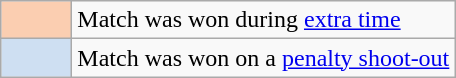<table class="wikitable">
<tr>
<td width="40" align="center" bgcolor="#fbceb1"></td>
<td>Match was won during <a href='#'>extra time</a></td>
</tr>
<tr>
<td width="40" align="center" bgcolor="#cedff2"></td>
<td>Match was won on a <a href='#'>penalty shoot-out</a></td>
</tr>
</table>
